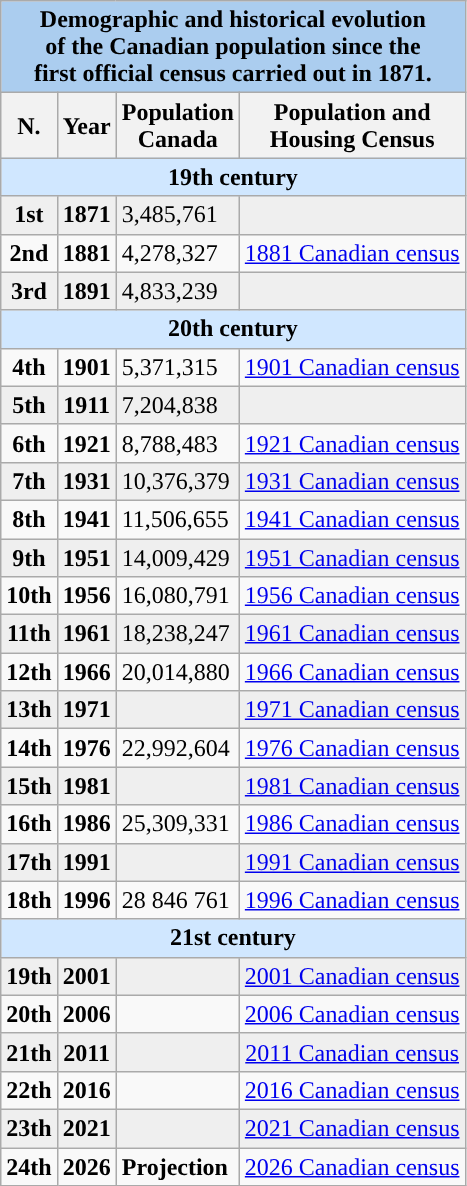<table class="wikitable">
<tr>
<th colspan= "4" style="text-align:center; background:#abcdef;">Demographic and historical evolution <br>of the Canadian population since the <br> first official census carried out in 1871.</th>
</tr>
<tr>
<th>N.</th>
<th>Year</th>
<th>Population<br>Canada</th>
<th>Population and <br> Housing Census</th>
</tr>
<tr align="center">
<td colspan="4" style="background:#D0E7FF"><strong>19th century</strong></td>
</tr>
<tr align="center" style="background:#efefef; color:black">
<td><strong>1st</strong></td>
<td><strong>1871</strong></td>
<td align="left"> 3,485,761</td>
<td></td>
</tr>
<tr align="center">
<td><strong>2nd</strong></td>
<td><strong>1881</strong></td>
<td align="left"> 4,278,327</td>
<td><a href='#'>1881 Canadian census</a></td>
</tr>
<tr align="center" style="background:#efefef; color:black">
<td><strong>3rd</strong></td>
<td><strong>1891</strong></td>
<td align="left"> 4,833,239</td>
<td></td>
</tr>
<tr align="center">
<td colspan="4" style="background:#D0E7FF"><strong>20th century</strong></td>
</tr>
<tr align="center">
<td><strong>4th</strong></td>
<td><strong>1901</strong></td>
<td align="left"> 5,371,315</td>
<td><a href='#'>1901 Canadian census</a></td>
</tr>
<tr align="center" style="background:#efefef; color:black">
<td><strong>5th</strong></td>
<td><strong>1911</strong></td>
<td align="left"> 7,204,838</td>
<td></td>
</tr>
<tr align="center">
<td><strong>6th</strong></td>
<td><strong>1921</strong></td>
<td align="left"> 8,788,483</td>
<td><a href='#'>1921 Canadian census</a></td>
</tr>
<tr align="center" style="background:#efefef; color:black">
<td><strong>7th</strong></td>
<td><strong>1931</strong></td>
<td align="left"> 10,376,379</td>
<td><a href='#'>1931 Canadian census</a></td>
</tr>
<tr align="center">
<td><strong>8th</strong></td>
<td><strong>1941</strong></td>
<td align="left"> 11,506,655</td>
<td><a href='#'>1941 Canadian census</a></td>
</tr>
<tr align="center" style="background:#efefef; color:black">
<td><strong>9th</strong></td>
<td><strong>1951</strong></td>
<td align="left"> 14,009,429</td>
<td><a href='#'>1951 Canadian census</a></td>
</tr>
<tr align="center">
<td><strong>10th</strong></td>
<td><strong>1956</strong></td>
<td align="left"> 16,080,791</td>
<td><a href='#'>1956 Canadian census</a></td>
</tr>
<tr align="center" style="background:#efefef; color:black">
<td><strong>11th</strong></td>
<td><strong>1961</strong></td>
<td align="left"> 18,238,247</td>
<td><a href='#'>1961 Canadian census</a></td>
</tr>
<tr align="center">
<td><strong>12th</strong></td>
<td><strong>1966</strong></td>
<td align="left"> 20,014,880</td>
<td><a href='#'>1966 Canadian census</a></td>
</tr>
<tr align="center" style="background:#efefef; color:black">
<td><strong>13th</strong></td>
<td><strong>1971</strong></td>
<td align="left"></td>
<td><a href='#'>1971 Canadian census</a></td>
</tr>
<tr align="center">
<td><strong>14th</strong></td>
<td><strong>1976</strong></td>
<td align="left"> 22,992,604</td>
<td><a href='#'>1976 Canadian census</a></td>
</tr>
<tr align="center" style="background:#efefef; color:black">
<td><strong>15th</strong></td>
<td><strong>1981</strong></td>
<td align="left"></td>
<td><a href='#'>1981 Canadian census</a></td>
</tr>
<tr align="center">
<td><strong>16th</strong></td>
<td><strong>1986</strong></td>
<td align="left"> 25,309,331</td>
<td><a href='#'>1986 Canadian census</a></td>
</tr>
<tr align="center" style="background:#efefef; color:black">
<td><strong>17th</strong></td>
<td><strong>1991</strong></td>
<td align="left"></td>
<td><a href='#'>1991 Canadian census</a></td>
</tr>
<tr align="center">
<td><strong>18th</strong></td>
<td><strong>1996</strong></td>
<td align="left"> 28 846 761</td>
<td><a href='#'>1996 Canadian census</a></td>
</tr>
<tr align="center">
<td colspan="4" style="background:#D0E7FF"><strong>21st century</strong></td>
</tr>
<tr align="center" style="background:#efefef; color:black">
<td><strong>19th</strong></td>
<td><strong>2001</strong></td>
<td align="left"></td>
<td><a href='#'>2001 Canadian census</a></td>
</tr>
<tr align="center">
<td><strong>20th</strong></td>
<td><strong>2006</strong></td>
<td align="left"></td>
<td><a href='#'>2006 Canadian census</a></td>
</tr>
<tr align="center" style="background:#efefef; color:black">
<td><strong>21th</strong></td>
<td><strong>2011</strong></td>
<td align="left"></td>
<td><a href='#'>2011 Canadian census</a></td>
</tr>
<tr align="center">
<td><strong>22th</strong></td>
<td><strong>2016</strong></td>
<td align="left"></td>
<td><a href='#'>2016 Canadian census</a></td>
</tr>
<tr align="center" style="background:#efefef; color:black">
<td><strong>23th</strong></td>
<td><strong>2021</strong></td>
<td align="left"></td>
<td><a href='#'>2021 Canadian census</a></td>
</tr>
<tr align="center">
<td><strong>24th</strong></td>
<td><strong>2026</strong></td>
<td align="left"><strong>Projection</strong></td>
<td><a href='#'>2026 Canadian census</a></td>
</tr>
</table>
